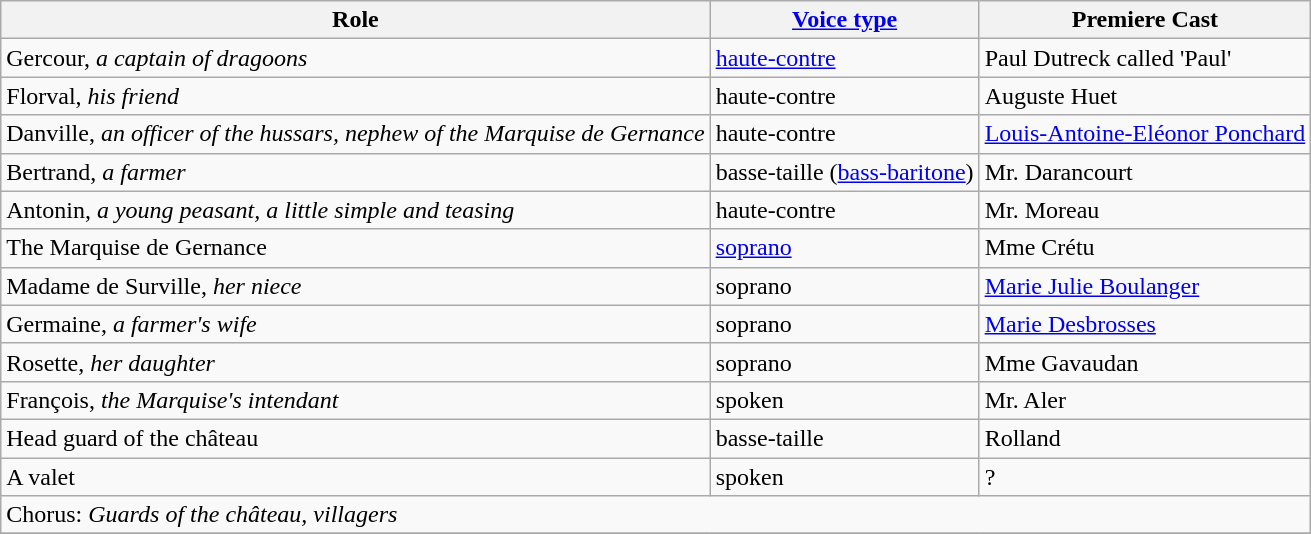<table class="wikitable">
<tr>
<th>Role</th>
<th><a href='#'>Voice type</a></th>
<th>Premiere Cast</th>
</tr>
<tr>
<td>Gercour, <em>a captain of dragoons</em></td>
<td><a href='#'>haute-contre</a></td>
<td>Paul Dutreck called 'Paul'</td>
</tr>
<tr>
<td>Florval, <em>his friend</em></td>
<td>haute-contre</td>
<td>Auguste Huet</td>
</tr>
<tr>
<td>Danville, <em>an officer of the hussars, nephew of the Marquise de Gernance</em></td>
<td>haute-contre</td>
<td><a href='#'>Louis-Antoine-Eléonor Ponchard</a></td>
</tr>
<tr>
<td>Bertrand, <em>a farmer</em></td>
<td>basse-taille (<a href='#'>bass-baritone</a>)</td>
<td>Mr. Darancourt</td>
</tr>
<tr>
<td>Antonin, <em>a young peasant, a little simple and teasing</em></td>
<td>haute-contre</td>
<td>Mr. Moreau</td>
</tr>
<tr>
<td>The Marquise de Gernance</td>
<td><a href='#'>soprano</a></td>
<td>Mme Crétu</td>
</tr>
<tr>
<td>Madame de Surville, <em>her niece</em></td>
<td>soprano</td>
<td><a href='#'>Marie Julie Boulanger</a></td>
</tr>
<tr>
<td>Germaine, <em>a farmer's wife</em></td>
<td>soprano</td>
<td><a href='#'>Marie Desbrosses</a></td>
</tr>
<tr>
<td>Rosette, <em>her daughter</em></td>
<td>soprano</td>
<td>Mme Gavaudan</td>
</tr>
<tr>
<td>François, <em>the Marquise's intendant</em></td>
<td>spoken</td>
<td>Mr. Aler</td>
</tr>
<tr>
<td>Head guard of the château</td>
<td>basse-taille</td>
<td>Rolland</td>
</tr>
<tr>
<td>A valet</td>
<td>spoken</td>
<td>?</td>
</tr>
<tr>
<td colspan="3">Chorus: <em>Guards of the château, villagers</em></td>
</tr>
<tr>
</tr>
</table>
